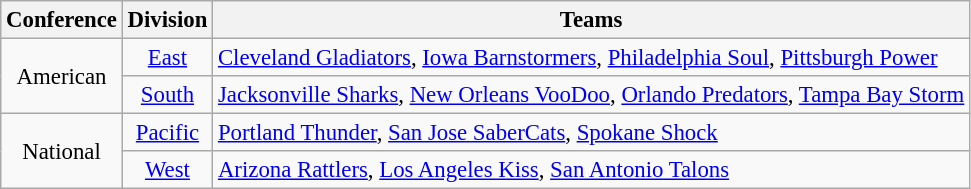<table class="wikitable" style="font-size: 95%;">
<tr>
<th>Conference</th>
<th>Division</th>
<th>Teams</th>
</tr>
<tr>
<td align="center" rowspan=2>American</td>
<td align="center"><a href='#'>East</a></td>
<td><a href='#'>Cleveland Gladiators</a>, <a href='#'>Iowa Barnstormers</a>, <a href='#'>Philadelphia Soul</a>, <a href='#'>Pittsburgh Power</a></td>
</tr>
<tr>
<td align="center"><a href='#'>South</a></td>
<td><a href='#'>Jacksonville Sharks</a>, <a href='#'>New Orleans VooDoo</a>, <a href='#'>Orlando Predators</a>, <a href='#'>Tampa Bay Storm</a></td>
</tr>
<tr>
<td align="center" rowspan=2>National</td>
<td align="center"><a href='#'>Pacific</a></td>
<td><a href='#'>Portland Thunder</a>, <a href='#'>San Jose SaberCats</a>, <a href='#'>Spokane Shock</a></td>
</tr>
<tr>
<td align="center"><a href='#'>West</a></td>
<td><a href='#'>Arizona Rattlers</a>, <a href='#'>Los Angeles Kiss</a>, <a href='#'>San Antonio Talons</a></td>
</tr>
</table>
